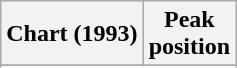<table class="wikitable sortable">
<tr>
<th>Chart (1993)</th>
<th>Peak<br>position</th>
</tr>
<tr>
</tr>
<tr>
</tr>
</table>
